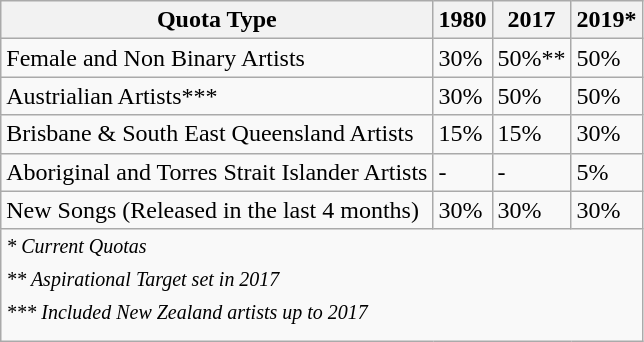<table class="wikitable">
<tr>
<th>Quota Type</th>
<th>1980</th>
<th>2017</th>
<th>2019*</th>
</tr>
<tr>
<td>Female and Non Binary Artists</td>
<td>30%</td>
<td>50%**</td>
<td>50%</td>
</tr>
<tr>
<td>Austrialian Artists***</td>
<td>30%</td>
<td>50%</td>
<td>50%</td>
</tr>
<tr>
<td>Brisbane & South East Queensland Artists</td>
<td>15%</td>
<td>15%</td>
<td>30%</td>
</tr>
<tr>
<td>Aboriginal and Torres Strait Islander Artists</td>
<td>-</td>
<td>-</td>
<td>5%</td>
</tr>
<tr>
<td>New Songs (Released in the last 4 months)</td>
<td>30%</td>
<td>30%</td>
<td>30%</td>
</tr>
<tr>
<td colspan="4"><em><sup>* Current Quotas</sup></em><br><em><sup>** Aspirational Target set in 2017</sup></em><br><em><sup>*** Included New Zealand artists up to 2017</sup></em></td>
</tr>
</table>
